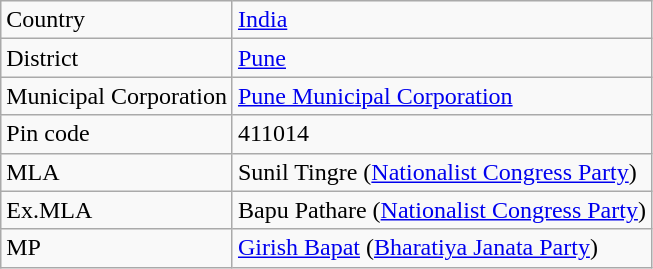<table class="wikitable">
<tr>
<td>Country</td>
<td><a href='#'>India</a></td>
</tr>
<tr>
<td>District</td>
<td><a href='#'>Pune</a></td>
</tr>
<tr>
<td>Municipal Corporation</td>
<td><a href='#'>Pune Municipal Corporation</a></td>
</tr>
<tr>
<td>Pin code</td>
<td>411014</td>
</tr>
<tr>
<td>MLA</td>
<td>Sunil Tingre (<a href='#'>Nationalist Congress Party</a>)</td>
</tr>
<tr>
<td>Ex.MLA</td>
<td>Bapu Pathare (<a href='#'>Nationalist Congress Party</a>)</td>
</tr>
<tr>
<td>MP</td>
<td><a href='#'>Girish Bapat</a> (<a href='#'>Bharatiya Janata Party</a>)</td>
</tr>
</table>
